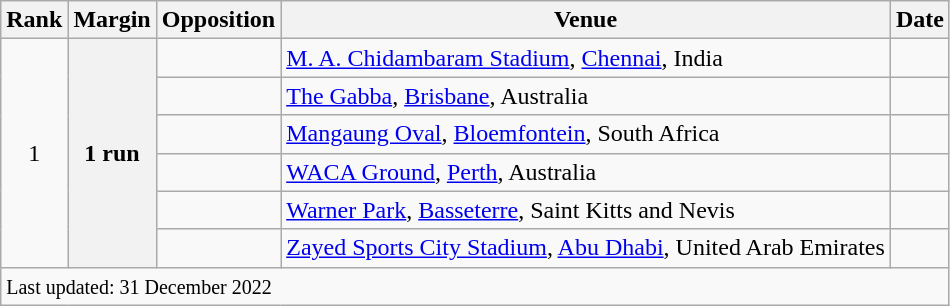<table class="wikitable plainrowheaders sortable">
<tr>
<th scope=col>Rank</th>
<th scope=col>Margin</th>
<th scope=col>Opposition</th>
<th scope=col>Venue</th>
<th scope=col>Date</th>
</tr>
<tr>
<td align=center rowspan=6>1</td>
<th scope=row style=text-align:center; rowspan=6>1 run</th>
<td></td>
<td><a href='#'>M. A. Chidambaram Stadium</a>, <a href='#'>Chennai</a>, India</td>
<td><a href='#'></a></td>
</tr>
<tr>
<td></td>
<td><a href='#'>The Gabba</a>, <a href='#'>Brisbane</a>, Australia</td>
<td><a href='#'></a></td>
</tr>
<tr>
<td></td>
<td><a href='#'>Mangaung Oval</a>, <a href='#'>Bloemfontein</a>, South Africa</td>
<td><a href='#'></a></td>
</tr>
<tr>
<td></td>
<td><a href='#'>WACA Ground</a>, <a href='#'>Perth</a>, Australia</td>
<td><a href='#'></a></td>
</tr>
<tr>
<td></td>
<td><a href='#'>Warner Park</a>, <a href='#'>Basseterre</a>, Saint Kitts and Nevis</td>
<td><a href='#'></a></td>
</tr>
<tr>
<td></td>
<td><a href='#'>Zayed Sports City Stadium</a>, <a href='#'>Abu Dhabi</a>, United Arab Emirates</td>
<td><a href='#'></a></td>
</tr>
<tr class=sortbottom>
<td colspan=5><small>Last updated: 31 December 2022</small></td>
</tr>
</table>
